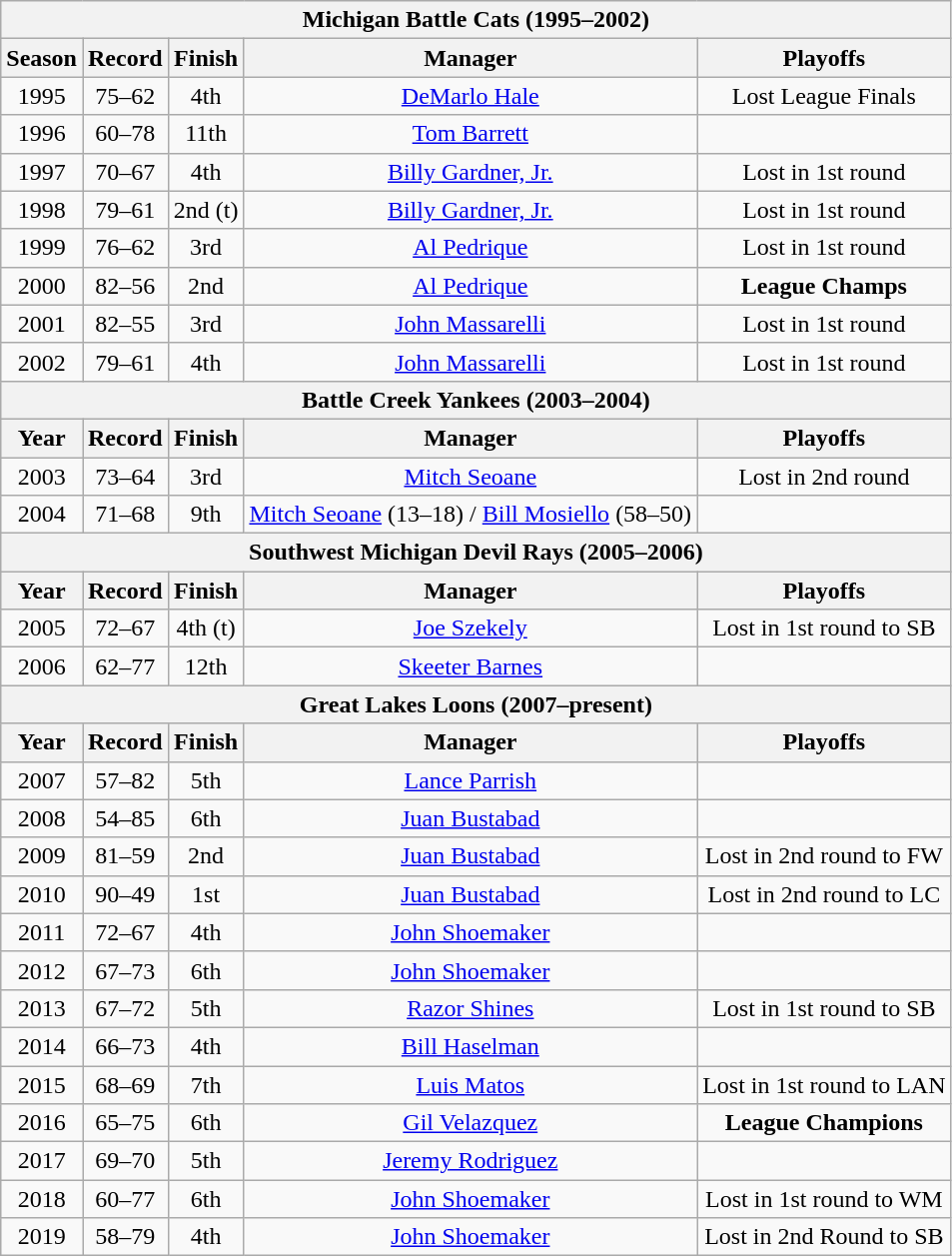<table class="wikitable">
<tr>
<th colspan="5">Michigan Battle Cats (1995–2002)</th>
</tr>
<tr style="background: #F2F2F2;">
<th>Season</th>
<th>Record</th>
<th>Finish</th>
<th>Manager</th>
<th>Playoffs</th>
</tr>
<tr align=center>
<td>1995</td>
<td>75–62</td>
<td>4th</td>
<td><a href='#'>DeMarlo Hale</a></td>
<td>Lost League Finals</td>
</tr>
<tr align=center>
<td>1996</td>
<td>60–78</td>
<td>11th</td>
<td><a href='#'>Tom Barrett</a></td>
<td></td>
</tr>
<tr align=center>
<td>1997</td>
<td>70–67</td>
<td>4th</td>
<td><a href='#'>Billy Gardner, Jr.</a></td>
<td>Lost in 1st round</td>
</tr>
<tr align=center>
<td>1998</td>
<td>79–61</td>
<td>2nd (t)</td>
<td><a href='#'>Billy Gardner, Jr.</a></td>
<td>Lost in 1st round</td>
</tr>
<tr align=center>
<td>1999</td>
<td>76–62</td>
<td>3rd</td>
<td><a href='#'>Al Pedrique</a></td>
<td>Lost in 1st round</td>
</tr>
<tr align=center>
<td>2000</td>
<td>82–56</td>
<td>2nd</td>
<td><a href='#'>Al Pedrique</a></td>
<td><strong>League Champs</strong></td>
</tr>
<tr align=center>
<td>2001</td>
<td>82–55</td>
<td>3rd</td>
<td><a href='#'>John Massarelli</a></td>
<td>Lost in 1st round</td>
</tr>
<tr align=center>
<td>2002</td>
<td>79–61</td>
<td>4th</td>
<td><a href='#'>John Massarelli</a></td>
<td>Lost in 1st round</td>
</tr>
<tr>
<th colspan="5">Battle Creek Yankees (2003–2004)</th>
</tr>
<tr style="background: #F2F2F2;">
<th>Year</th>
<th>Record</th>
<th>Finish</th>
<th>Manager</th>
<th>Playoffs</th>
</tr>
<tr align=center>
<td>2003</td>
<td>73–64</td>
<td>3rd</td>
<td><a href='#'>Mitch Seoane</a></td>
<td>Lost in 2nd round</td>
</tr>
<tr align=center>
<td>2004</td>
<td>71–68</td>
<td>9th</td>
<td><a href='#'>Mitch Seoane</a> (13–18) / <a href='#'>Bill Mosiello</a> (58–50)</td>
<td></td>
</tr>
<tr>
<th colspan="5">Southwest Michigan Devil Rays (2005–2006)</th>
</tr>
<tr style="background: #F2F2F2;">
<th>Year</th>
<th>Record</th>
<th>Finish</th>
<th>Manager</th>
<th>Playoffs</th>
</tr>
<tr align=center>
<td>2005</td>
<td>72–67</td>
<td>4th (t)</td>
<td><a href='#'>Joe Szekely</a></td>
<td>Lost in 1st round to SB</td>
</tr>
<tr align=center>
<td>2006</td>
<td>62–77</td>
<td>12th</td>
<td><a href='#'>Skeeter Barnes</a></td>
<td></td>
</tr>
<tr>
<th colspan="5">Great Lakes Loons (2007–present)</th>
</tr>
<tr style="background: #F2F2F2;">
<th>Year</th>
<th>Record</th>
<th>Finish</th>
<th>Manager</th>
<th>Playoffs</th>
</tr>
<tr align=center>
<td>2007</td>
<td>57–82</td>
<td>5th</td>
<td><a href='#'>Lance Parrish</a></td>
<td></td>
</tr>
<tr align=center>
<td>2008</td>
<td>54–85</td>
<td>6th</td>
<td><a href='#'>Juan Bustabad</a></td>
<td></td>
</tr>
<tr align=center>
<td>2009</td>
<td>81–59</td>
<td>2nd</td>
<td><a href='#'>Juan Bustabad</a></td>
<td>Lost in 2nd round to FW</td>
</tr>
<tr align=center>
<td>2010</td>
<td>90–49</td>
<td>1st</td>
<td><a href='#'>Juan Bustabad</a></td>
<td>Lost in 2nd round to LC</td>
</tr>
<tr align=center>
<td>2011</td>
<td>72–67</td>
<td>4th</td>
<td><a href='#'>John Shoemaker</a></td>
<td></td>
</tr>
<tr align=center>
<td>2012</td>
<td>67–73</td>
<td>6th</td>
<td><a href='#'>John Shoemaker</a></td>
<td></td>
</tr>
<tr align=center>
<td>2013</td>
<td>67–72</td>
<td>5th</td>
<td><a href='#'>Razor Shines</a></td>
<td>Lost in 1st round to SB</td>
</tr>
<tr align=center>
<td>2014</td>
<td>66–73</td>
<td>4th</td>
<td><a href='#'>Bill Haselman</a></td>
<td></td>
</tr>
<tr align=center>
<td>2015</td>
<td>68–69</td>
<td>7th</td>
<td><a href='#'>Luis Matos</a></td>
<td>Lost in 1st round to LAN</td>
</tr>
<tr align=center>
<td>2016</td>
<td>65–75</td>
<td>6th</td>
<td><a href='#'>Gil Velazquez</a></td>
<td><strong>League Champions</strong></td>
</tr>
<tr align=center>
<td>2017</td>
<td>69–70</td>
<td>5th</td>
<td><a href='#'>Jeremy Rodriguez</a></td>
<td></td>
</tr>
<tr align=center>
<td>2018</td>
<td>60–77</td>
<td>6th</td>
<td><a href='#'>John Shoemaker</a></td>
<td>Lost in 1st round to WM</td>
</tr>
<tr align=center>
<td>2019</td>
<td>58–79</td>
<td>4th</td>
<td><a href='#'>John Shoemaker</a></td>
<td>Lost in 2nd Round to SB</td>
</tr>
</table>
